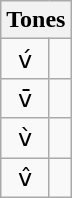<table class="wikitable" style=text-align:center>
<tr>
<th colspan="2">Tones</th>
</tr>
<tr>
<td>v́</td>
<td></td>
</tr>
<tr>
<td>v̄</td>
<td></td>
</tr>
<tr>
<td>v̀</td>
<td></td>
</tr>
<tr>
<td>v̂</td>
<td></td>
</tr>
</table>
